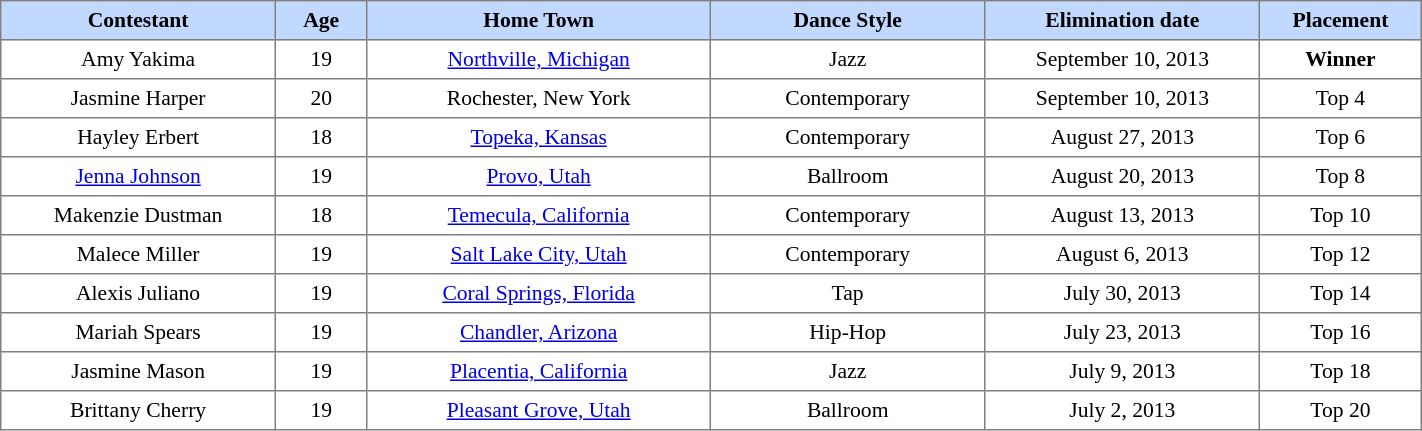<table border="1" cellpadding="4" cellspacing="0" style="text-align:center; font-size:90%; border-collapse:collapse; width:75%;">
<tr style="background:#C1D8FF;">
<th style="width:12%;">Contestant</th>
<th style="width:4%; text-align:center;">Age</th>
<th style="width:15%;">Home Town</th>
<th style="width:12%;">Dance Style</th>
<th style="width:12%;">Elimination date</th>
<th style="width:6%;">Placement</th>
</tr>
<tr>
<td>Amy Yakima</td>
<td>19</td>
<td><a href='#'>Northville, Michigan</a></td>
<td>Jazz</td>
<td>September 10, 2013</td>
<td><strong>Winner</strong></td>
</tr>
<tr>
<td>Jasmine Harper</td>
<td>20</td>
<td>Rochester, New York</td>
<td>Contemporary</td>
<td>September 10, 2013</td>
<td>Top 4</td>
</tr>
<tr>
<td>Hayley Erbert</td>
<td>18</td>
<td><a href='#'>Topeka, Kansas</a></td>
<td>Contemporary</td>
<td>August 27, 2013</td>
<td>Top 6</td>
</tr>
<tr>
<td><a href='#'>Jenna Johnson</a></td>
<td>19</td>
<td><a href='#'>Provo, Utah</a></td>
<td>Ballroom</td>
<td>August 20, 2013</td>
<td>Top 8</td>
</tr>
<tr>
<td>Makenzie Dustman</td>
<td>18</td>
<td><a href='#'>Temecula, California</a></td>
<td>Contemporary</td>
<td>August 13, 2013</td>
<td>Top 10</td>
</tr>
<tr>
<td>Malece Miller</td>
<td>19</td>
<td><a href='#'>Salt Lake City, Utah</a></td>
<td>Contemporary</td>
<td>August 6, 2013</td>
<td>Top 12</td>
</tr>
<tr>
<td>Alexis Juliano</td>
<td>19</td>
<td><a href='#'>Coral Springs, Florida</a></td>
<td>Tap</td>
<td>July 30, 2013</td>
<td>Top 14</td>
</tr>
<tr>
<td>Mariah Spears</td>
<td>19</td>
<td><a href='#'>Chandler, Arizona</a></td>
<td>Hip-Hop</td>
<td>July 23, 2013</td>
<td>Top 16</td>
</tr>
<tr>
<td>Jasmine Mason</td>
<td>19</td>
<td><a href='#'>Placentia, California</a></td>
<td>Jazz</td>
<td>July 9, 2013</td>
<td>Top 18</td>
</tr>
<tr>
<td>Brittany Cherry</td>
<td>19</td>
<td><a href='#'>Pleasant Grove, Utah</a></td>
<td>Ballroom</td>
<td>July 2, 2013</td>
<td>Top 20</td>
</tr>
</table>
